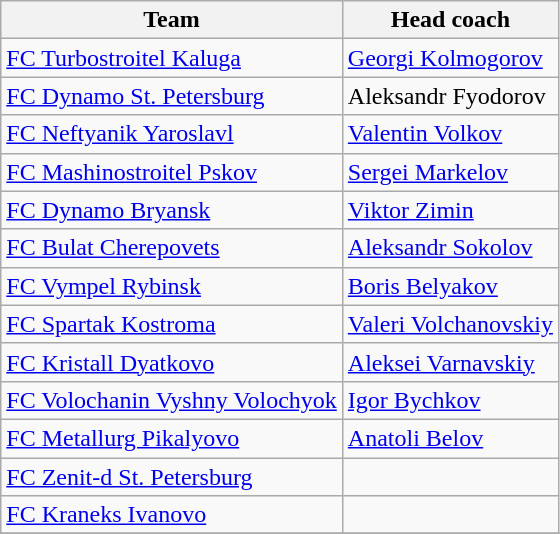<table class="wikitable">
<tr>
<th>Team</th>
<th>Head coach</th>
</tr>
<tr>
<td><a href='#'>FC Turbostroitel Kaluga</a></td>
<td><a href='#'>Georgi Kolmogorov</a></td>
</tr>
<tr>
<td><a href='#'>FC Dynamo St. Petersburg</a></td>
<td>Aleksandr Fyodorov</td>
</tr>
<tr>
<td><a href='#'>FC Neftyanik Yaroslavl</a></td>
<td><a href='#'>Valentin Volkov</a></td>
</tr>
<tr>
<td><a href='#'>FC Mashinostroitel Pskov</a></td>
<td><a href='#'>Sergei Markelov</a></td>
</tr>
<tr>
<td><a href='#'>FC Dynamo Bryansk</a></td>
<td><a href='#'>Viktor Zimin</a></td>
</tr>
<tr>
<td><a href='#'>FC Bulat Cherepovets</a></td>
<td><a href='#'>Aleksandr Sokolov</a></td>
</tr>
<tr>
<td><a href='#'>FC Vympel Rybinsk</a></td>
<td><a href='#'>Boris Belyakov</a></td>
</tr>
<tr>
<td><a href='#'>FC Spartak Kostroma</a></td>
<td><a href='#'>Valeri Volchanovskiy</a></td>
</tr>
<tr>
<td><a href='#'>FC Kristall Dyatkovo</a></td>
<td><a href='#'>Aleksei Varnavskiy</a></td>
</tr>
<tr>
<td><a href='#'>FC Volochanin Vyshny Volochyok</a></td>
<td><a href='#'>Igor Bychkov</a></td>
</tr>
<tr>
<td><a href='#'>FC Metallurg Pikalyovo</a></td>
<td><a href='#'>Anatoli Belov</a></td>
</tr>
<tr>
<td><a href='#'>FC Zenit-d St. Petersburg</a></td>
<td></td>
</tr>
<tr>
<td><a href='#'>FC Kraneks Ivanovo</a></td>
<td></td>
</tr>
<tr>
</tr>
</table>
